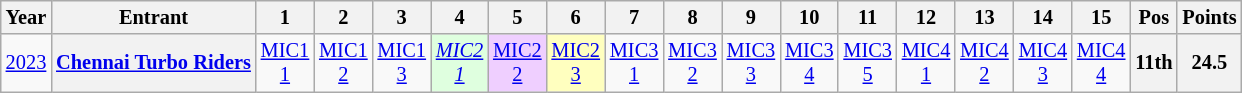<table class="wikitable" style="text-align:center; font-size:85%">
<tr>
<th>Year</th>
<th>Entrant</th>
<th>1</th>
<th>2</th>
<th>3</th>
<th>4</th>
<th>5</th>
<th>6</th>
<th>7</th>
<th>8</th>
<th>9</th>
<th>10</th>
<th>11</th>
<th>12</th>
<th>13</th>
<th>14</th>
<th>15</th>
<th>Pos</th>
<th>Points</th>
</tr>
<tr>
<td><a href='#'>2023</a></td>
<th nowrap><a href='#'>Chennai Turbo Riders</a></th>
<td style="background:#;"><a href='#'>MIC1<br>1</a></td>
<td style="background:#;"><a href='#'>MIC1<br>2</a></td>
<td style="background:#;"><a href='#'>MIC1<br>3</a></td>
<td style="background:#DFFFDF;"><em><a href='#'>MIC2<br>1</a></em><br></td>
<td style="background:#EFCFFF;"><a href='#'>MIC2<br>2</a><br></td>
<td style="background:#FFFFBF;"><a href='#'>MIC2<br>3</a><br></td>
<td style="background:#;"><a href='#'>MIC3<br>1</a></td>
<td style="background:#;"><a href='#'>MIC3<br>2</a></td>
<td style="background:#;"><a href='#'>MIC3<br>3</a></td>
<td style="background:#;"><a href='#'>MIC3<br>4</a></td>
<td style="background:#;"><a href='#'>MIC3<br>5</a></td>
<td style="background:#;"><a href='#'>MIC4<br>1</a></td>
<td style="background:#;"><a href='#'>MIC4<br>2</a></td>
<td style="background:#;"><a href='#'>MIC4<br>3</a></td>
<td style="background:#;"><a href='#'>MIC4<br>4</a></td>
<th style="background:#">11th</th>
<th style="background:#">24.5</th>
</tr>
</table>
